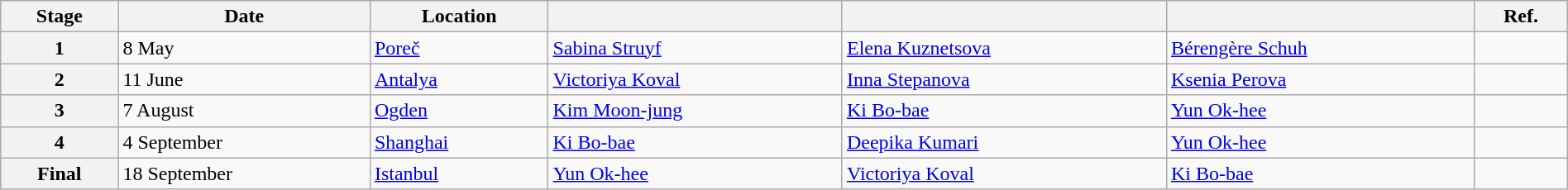<table class="wikitable" style="width:100%">
<tr>
<th>Stage</th>
<th>Date</th>
<th>Location</th>
<th></th>
<th></th>
<th></th>
<th>Ref.</th>
</tr>
<tr>
<th>1</th>
<td>8 May</td>
<td> <a href='#'>Poreč</a></td>
<td> <a href='#'>Sabina Struyf</a></td>
<td> <a href='#'>Elena Kuznetsova</a></td>
<td> <a href='#'>Bérengère Schuh</a></td>
<td></td>
</tr>
<tr>
<th>2</th>
<td>11 June</td>
<td> <a href='#'>Antalya</a></td>
<td> <a href='#'>Victoriya Koval</a></td>
<td> <a href='#'>Inna Stepanova</a></td>
<td> <a href='#'>Ksenia Perova</a></td>
<td></td>
</tr>
<tr>
<th>3</th>
<td>7 August</td>
<td> <a href='#'>Ogden</a></td>
<td> <a href='#'>Kim Moon-jung</a></td>
<td> <a href='#'>Ki Bo-bae</a></td>
<td> <a href='#'>Yun Ok-hee</a></td>
<td></td>
</tr>
<tr>
<th>4</th>
<td>4 September</td>
<td> <a href='#'>Shanghai</a></td>
<td> <a href='#'>Ki Bo-bae</a></td>
<td> <a href='#'>Deepika Kumari</a></td>
<td> <a href='#'>Yun Ok-hee</a></td>
<td></td>
</tr>
<tr>
<th>Final</th>
<td>18 September</td>
<td> <a href='#'>Istanbul</a></td>
<td> <a href='#'>Yun Ok-hee</a></td>
<td> <a href='#'>Victoriya Koval</a></td>
<td> <a href='#'>Ki Bo-bae</a></td>
<td></td>
</tr>
</table>
